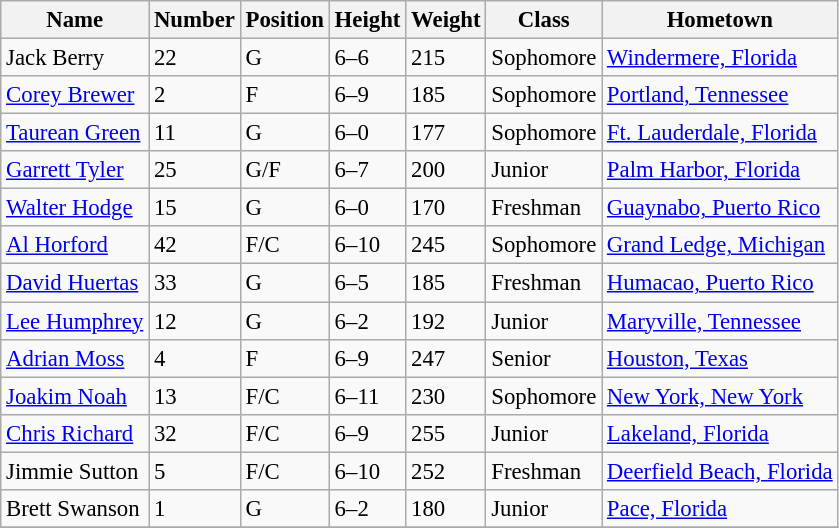<table class="wikitable" style="font-size: 95%;">
<tr>
<th>Name</th>
<th>Number</th>
<th>Position</th>
<th>Height</th>
<th>Weight</th>
<th>Class</th>
<th>Hometown</th>
</tr>
<tr>
<td>Jack Berry</td>
<td>22</td>
<td>G</td>
<td>6–6</td>
<td>215</td>
<td>Sophomore</td>
<td><a href='#'>Windermere, Florida</a></td>
</tr>
<tr>
<td><a href='#'>Corey Brewer</a></td>
<td>2</td>
<td>F</td>
<td>6–9</td>
<td>185</td>
<td>Sophomore</td>
<td><a href='#'>Portland, Tennessee</a></td>
</tr>
<tr>
<td><a href='#'>Taurean Green</a></td>
<td>11</td>
<td>G</td>
<td>6–0</td>
<td>177</td>
<td>Sophomore</td>
<td><a href='#'>Ft. Lauderdale, Florida</a></td>
</tr>
<tr>
<td><a href='#'>Garrett Tyler</a></td>
<td>25</td>
<td>G/F</td>
<td>6–7</td>
<td>200</td>
<td>Junior</td>
<td><a href='#'>Palm Harbor, Florida</a></td>
</tr>
<tr>
<td><a href='#'>Walter Hodge</a></td>
<td>15</td>
<td>G</td>
<td>6–0</td>
<td>170</td>
<td>Freshman</td>
<td><a href='#'>Guaynabo, Puerto Rico</a></td>
</tr>
<tr>
<td><a href='#'>Al Horford</a></td>
<td>42</td>
<td>F/C</td>
<td>6–10</td>
<td>245</td>
<td>Sophomore</td>
<td><a href='#'>Grand Ledge, Michigan</a></td>
</tr>
<tr>
<td><a href='#'>David Huertas</a></td>
<td>33</td>
<td>G</td>
<td>6–5</td>
<td>185</td>
<td>Freshman</td>
<td><a href='#'>Humacao, Puerto Rico</a></td>
</tr>
<tr>
<td><a href='#'>Lee Humphrey</a></td>
<td>12</td>
<td>G</td>
<td>6–2</td>
<td>192</td>
<td>Junior</td>
<td><a href='#'>Maryville, Tennessee</a></td>
</tr>
<tr>
<td><a href='#'>Adrian Moss</a></td>
<td>4</td>
<td>F</td>
<td>6–9</td>
<td>247</td>
<td>Senior</td>
<td><a href='#'>Houston, Texas</a></td>
</tr>
<tr>
<td><a href='#'>Joakim Noah</a></td>
<td>13</td>
<td>F/C</td>
<td>6–11</td>
<td>230</td>
<td>Sophomore</td>
<td><a href='#'>New York, New York</a></td>
</tr>
<tr>
<td><a href='#'>Chris Richard</a></td>
<td>32</td>
<td>F/C</td>
<td>6–9</td>
<td>255</td>
<td>Junior</td>
<td><a href='#'>Lakeland, Florida</a></td>
</tr>
<tr>
<td>Jimmie Sutton</td>
<td>5</td>
<td>F/C</td>
<td>6–10</td>
<td>252</td>
<td>Freshman</td>
<td><a href='#'>Deerfield Beach, Florida</a></td>
</tr>
<tr>
<td>Brett Swanson</td>
<td>1</td>
<td>G</td>
<td>6–2</td>
<td>180</td>
<td>Junior</td>
<td><a href='#'>Pace, Florida</a></td>
</tr>
<tr>
</tr>
</table>
